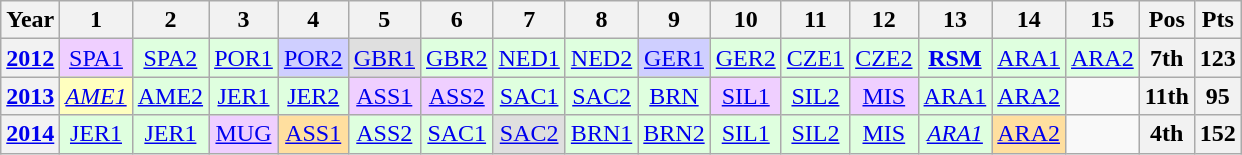<table class="wikitable" style="font-size:100%; text-align:center">
<tr>
<th>Year</th>
<th>1</th>
<th>2</th>
<th>3</th>
<th>4</th>
<th>5</th>
<th>6</th>
<th>7</th>
<th>8</th>
<th>9</th>
<th>10</th>
<th>11</th>
<th>12</th>
<th>13</th>
<th>14</th>
<th>15</th>
<th>Pos</th>
<th>Pts</th>
</tr>
<tr>
<th><a href='#'>2012</a></th>
<td style="background:#efcfff;"><a href='#'>SPA1</a><br></td>
<td style="background:#dfffdf;"><a href='#'>SPA2</a><br></td>
<td style="background:#dfffdf;"><a href='#'>POR1</a><br></td>
<td style="background:#cfcfff;"><a href='#'>POR2</a><br></td>
<td style="background:#dfdfdf;"><a href='#'>GBR1</a><br></td>
<td style="background:#dfffdf;"><a href='#'>GBR2</a><br></td>
<td style="background:#dfffdf;"><a href='#'>NED1</a><br></td>
<td style="background:#dfffdf;"><a href='#'>NED2</a><br></td>
<td style="background:#cfcfff;"><a href='#'>GER1</a><br></td>
<td style="background:#dfffdf;"><a href='#'>GER2</a><br></td>
<td style="background:#dfffdf;"><a href='#'>CZE1</a><br></td>
<td style="background:#dfffdf;"><a href='#'>CZE2</a><br></td>
<td style="background:#dfffdf;"><strong><a href='#'>RSM</a></strong><br></td>
<td style="background:#dfffdf;"><a href='#'>ARA1</a><br></td>
<td style="background:#dfffdf;"><a href='#'>ARA2</a><br></td>
<th>7th</th>
<th>123</th>
</tr>
<tr>
<th><a href='#'>2013</a></th>
<td style="background:#ffffbf;"><em><a href='#'>AME1</a></em><br></td>
<td style="background:#dfffdf;"><a href='#'>AME2</a><br></td>
<td style="background:#dfffdf;"><a href='#'>JER1</a><br></td>
<td style="background:#dfffdf;"><a href='#'>JER2</a><br></td>
<td style="background:#efcfff;"><a href='#'>ASS1</a><br></td>
<td style="background:#efcfff;"><a href='#'>ASS2</a><br></td>
<td style="background:#dfffdf;"><a href='#'>SAC1</a><br></td>
<td style="background:#dfffdf;"><a href='#'>SAC2</a><br></td>
<td style="background:#dfffdf;"><a href='#'>BRN</a><br></td>
<td style="background:#efcfff;"><a href='#'>SIL1</a><br></td>
<td style="background:#dfffdf;"><a href='#'>SIL2</a><br></td>
<td style="background:#efcfff;"><a href='#'>MIS</a><br></td>
<td style="background:#dfffdf;"><a href='#'>ARA1</a><br></td>
<td style="background:#dfffdf;"><a href='#'>ARA2</a><br></td>
<td></td>
<th>11th</th>
<th>95</th>
</tr>
<tr>
<th><a href='#'>2014</a></th>
<td style="background:#dfffdf;"><a href='#'>JER1</a><br></td>
<td style="background:#dfffdf;"><a href='#'>JER1</a><br></td>
<td style="background:#efcfff;"><a href='#'>MUG</a><br></td>
<td style="background:#ffdf9f;"><a href='#'>ASS1</a><br></td>
<td style="background:#dfffdf;"><a href='#'>ASS2</a><br></td>
<td style="background:#dfffdf;"><a href='#'>SAC1</a><br></td>
<td style="background:#dfdfdf;"><a href='#'>SAC2</a><br></td>
<td style="background:#dfffdf;"><a href='#'>BRN1</a><br></td>
<td style="background:#dfffdf;"><a href='#'>BRN2</a><br></td>
<td style="background:#dfffdf;"><a href='#'>SIL1</a><br></td>
<td style="background:#dfffdf;"><a href='#'>SIL2</a><br></td>
<td style="background:#dfffdf;"><a href='#'>MIS</a><br></td>
<td style="background:#dfffdf;"><em><a href='#'>ARA1</a></em><br></td>
<td style="background:#ffdf9f;"><a href='#'>ARA2</a><br></td>
<td></td>
<th>4th</th>
<th>152</th>
</tr>
</table>
